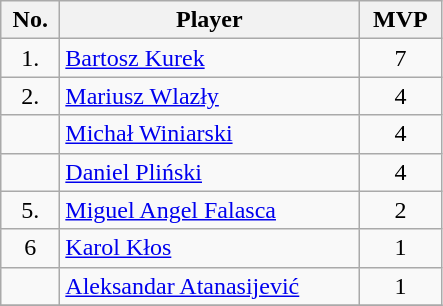<table class="wikitable sortable">
<tr>
<th style="width:2em">No.</th>
<th style="width:12em">Player</th>
<th style="width:3em">MVP</th>
</tr>
<tr>
<td align=center>1.</td>
<td> <a href='#'>Bartosz Kurek</a></td>
<td align=center>7</td>
</tr>
<tr>
<td align=center>2.</td>
<td> <a href='#'>Mariusz Wlazły</a></td>
<td align=center>4</td>
</tr>
<tr>
<td align=center></td>
<td> <a href='#'>Michał Winiarski</a></td>
<td align=center>4</td>
</tr>
<tr>
<td align=center></td>
<td> <a href='#'>Daniel Pliński</a></td>
<td align=center>4</td>
</tr>
<tr>
<td align=center>5.</td>
<td> <a href='#'>Miguel Angel Falasca</a></td>
<td align=center>2</td>
</tr>
<tr>
<td align=center>6</td>
<td> <a href='#'>Karol Kłos</a></td>
<td align=center>1</td>
</tr>
<tr>
<td align=center></td>
<td> <a href='#'>Aleksandar Atanasijević</a></td>
<td align=center>1</td>
</tr>
<tr>
</tr>
</table>
